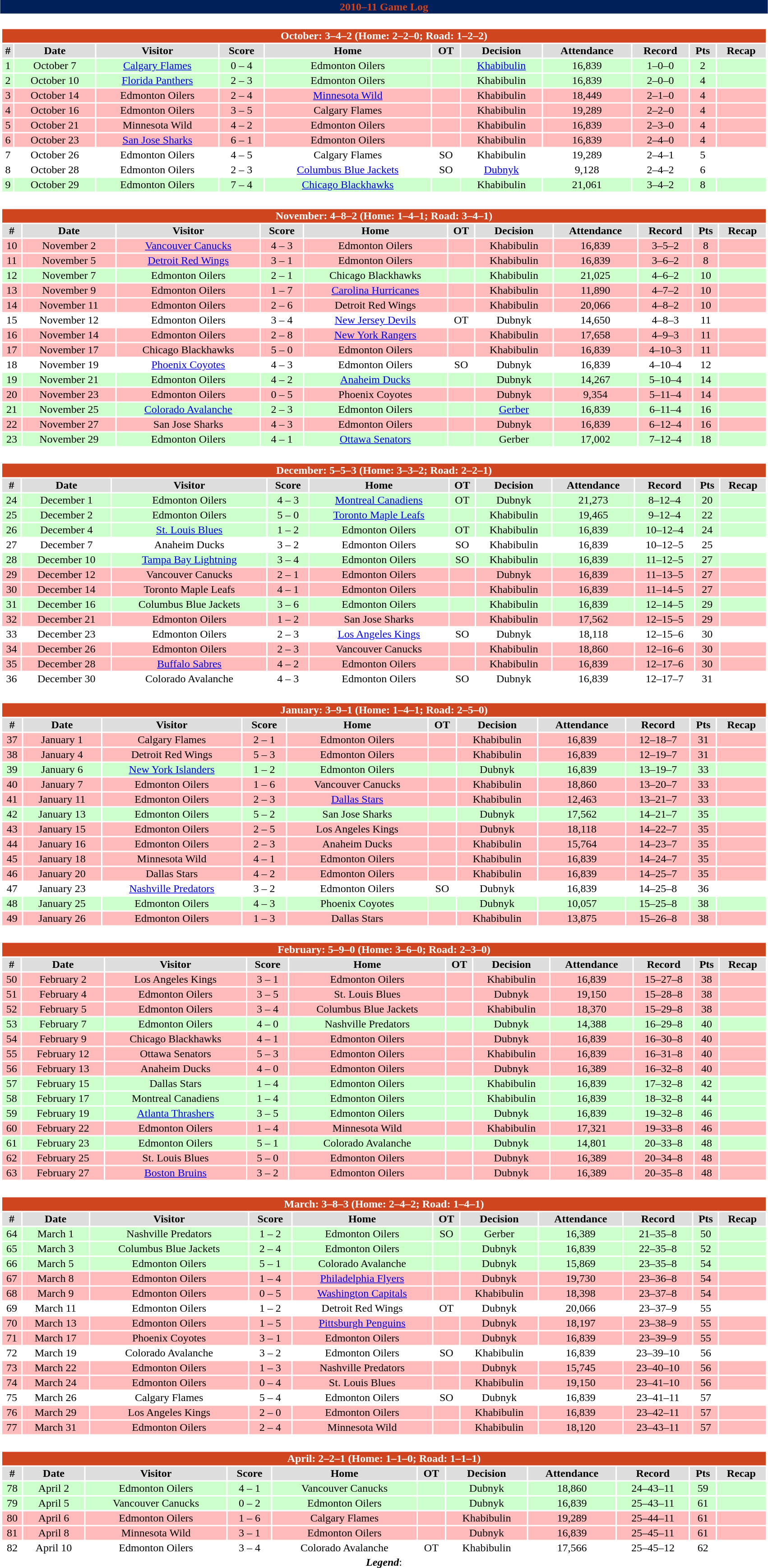<table class="toccolours" width=90% style="clear:both; margin:1.5em auto; text-align:center;">
<tr>
<th colspan=11 style="background:#00205B; color:#CF4520;">2010–11 Game Log</th>
</tr>
<tr>
<td colspan=11><br><table class="toccolours collapsible collapsed" width=100%>
<tr>
<th colspan=11 style="background:#CF4520; color:white">October: 3–4–2 (Home: 2–2–0; Road: 1–2–2)</th>
</tr>
<tr align="center" bgcolor="#dddddd">
<td><strong>#</strong></td>
<td><strong>Date</strong></td>
<td><strong>Visitor</strong></td>
<td><strong>Score</strong></td>
<td><strong>Home</strong></td>
<td><strong>OT</strong></td>
<td><strong>Decision</strong></td>
<td><strong>Attendance</strong></td>
<td><strong>Record</strong></td>
<td><strong>Pts</strong></td>
<td><strong>Recap</strong></td>
</tr>
<tr style="text-align:center; background:#cfc;">
<td>1</td>
<td>October 7</td>
<td><a href='#'>Calgary Flames</a></td>
<td>0 – 4</td>
<td>Edmonton Oilers</td>
<td></td>
<td><a href='#'>Khabibulin</a></td>
<td>16,839</td>
<td>1–0–0</td>
<td>2</td>
<td></td>
</tr>
<tr style="text-align:center; background:#cfc;">
<td>2</td>
<td>October 10</td>
<td><a href='#'>Florida Panthers</a></td>
<td>2 – 3</td>
<td>Edmonton Oilers</td>
<td></td>
<td>Khabibulin</td>
<td>16,839</td>
<td>2–0–0</td>
<td>4</td>
<td></td>
</tr>
<tr style="text-align:center; background:#fbb;">
<td>3</td>
<td>October 14</td>
<td>Edmonton Oilers</td>
<td>2 – 4</td>
<td><a href='#'>Minnesota Wild</a></td>
<td></td>
<td>Khabibulin</td>
<td>18,449</td>
<td>2–1–0</td>
<td>4</td>
<td></td>
</tr>
<tr style="text-align:center; background:#fbb;">
<td>4</td>
<td>October 16</td>
<td>Edmonton Oilers</td>
<td>3 – 5</td>
<td>Calgary Flames</td>
<td></td>
<td>Khabibulin</td>
<td>19,289</td>
<td>2–2–0</td>
<td>4</td>
<td></td>
</tr>
<tr style="text-align:center; background:#fbb;">
<td>5</td>
<td>October 21</td>
<td>Minnesota Wild</td>
<td>4 – 2</td>
<td>Edmonton Oilers</td>
<td></td>
<td>Khabibulin</td>
<td>16,839</td>
<td>2–3–0</td>
<td>4</td>
<td></td>
</tr>
<tr style="text-align:center; background:#fbb;">
<td>6</td>
<td>October 23</td>
<td><a href='#'>San Jose Sharks</a></td>
<td>6 – 1</td>
<td>Edmonton Oilers</td>
<td></td>
<td>Khabibulin</td>
<td>16,839</td>
<td>2–4–0</td>
<td>4</td>
<td></td>
</tr>
<tr style="text-align:center; background:white;">
<td>7</td>
<td>October 26</td>
<td>Edmonton Oilers</td>
<td>4 – 5</td>
<td>Calgary Flames</td>
<td>SO</td>
<td>Khabibulin</td>
<td>19,289</td>
<td>2–4–1</td>
<td>5</td>
<td></td>
</tr>
<tr style="text-align:center; background:white;">
<td>8</td>
<td>October 28</td>
<td>Edmonton Oilers</td>
<td>2 – 3</td>
<td><a href='#'>Columbus Blue Jackets</a></td>
<td>SO</td>
<td><a href='#'>Dubnyk</a></td>
<td>9,128</td>
<td>2–4–2</td>
<td>6</td>
<td></td>
</tr>
<tr style="text-align:center; background:#cfc;">
<td>9</td>
<td>October 29</td>
<td>Edmonton Oilers</td>
<td>7 – 4</td>
<td><a href='#'>Chicago Blackhawks</a></td>
<td></td>
<td>Khabibulin</td>
<td>21,061</td>
<td>3–4–2</td>
<td>8</td>
<td></td>
</tr>
</table>
</td>
</tr>
<tr>
<td colspan=11><br><table class="toccolours collapsible collapsed" width=100%>
<tr>
<th colspan=11 style="background:#CF4520; color:white;">November: 4–8–2 (Home: 1–4–1; Road: 3–4–1)</th>
</tr>
<tr align="center" bgcolor="#dddddd">
<td><strong>#</strong></td>
<td><strong>Date</strong></td>
<td><strong>Visitor</strong></td>
<td><strong>Score</strong></td>
<td><strong>Home</strong></td>
<td><strong>OT</strong></td>
<td><strong>Decision</strong></td>
<td><strong>Attendance</strong></td>
<td><strong>Record</strong></td>
<td><strong>Pts</strong></td>
<td><strong>Recap</strong></td>
</tr>
<tr style="text-align:center; background:#fbb;">
<td>10</td>
<td>November 2</td>
<td><a href='#'>Vancouver Canucks</a></td>
<td>4 – 3</td>
<td>Edmonton Oilers</td>
<td></td>
<td>Khabibulin</td>
<td>16,839</td>
<td>3–5–2</td>
<td>8</td>
<td></td>
</tr>
<tr style="text-align:center; background:#fbb;">
<td>11</td>
<td>November 5</td>
<td><a href='#'>Detroit Red Wings</a></td>
<td>3 – 1</td>
<td>Edmonton Oilers</td>
<td></td>
<td>Khabibulin</td>
<td>16,839</td>
<td>3–6–2</td>
<td>8</td>
<td></td>
</tr>
<tr style="text-align:center; background:#cfc;">
<td>12</td>
<td>November 7</td>
<td>Edmonton Oilers</td>
<td>2 – 1</td>
<td>Chicago Blackhawks</td>
<td></td>
<td>Khabibulin</td>
<td>21,025</td>
<td>4–6–2</td>
<td>10</td>
<td></td>
</tr>
<tr style="text-align:center; background:#fbb;">
<td>13</td>
<td>November 9</td>
<td>Edmonton Oilers</td>
<td>1 – 7</td>
<td><a href='#'>Carolina Hurricanes</a></td>
<td></td>
<td>Khabibulin</td>
<td>11,890</td>
<td>4–7–2</td>
<td>10</td>
<td></td>
</tr>
<tr style="text-align:center; background:#fbb;">
<td>14</td>
<td>November 11</td>
<td>Edmonton Oilers</td>
<td>2 – 6</td>
<td>Detroit Red Wings</td>
<td></td>
<td>Khabibulin</td>
<td>20,066</td>
<td>4–8–2</td>
<td>10</td>
<td></td>
</tr>
<tr style="text-align:center; background:white;">
<td>15</td>
<td>November 12</td>
<td>Edmonton Oilers</td>
<td>3 – 4</td>
<td><a href='#'>New Jersey Devils</a></td>
<td>OT</td>
<td>Dubnyk</td>
<td>14,650</td>
<td>4–8–3</td>
<td>11</td>
<td></td>
</tr>
<tr style="text-align:center; background:#fbb;">
<td>16</td>
<td>November 14</td>
<td>Edmonton Oilers</td>
<td>2 – 8</td>
<td><a href='#'>New York Rangers</a></td>
<td></td>
<td>Khabibulin</td>
<td>17,658</td>
<td>4–9–3</td>
<td>11</td>
<td></td>
</tr>
<tr style="text-align:center; background:#fbb;">
<td>17</td>
<td>November 17</td>
<td>Chicago Blackhawks</td>
<td>5 – 0</td>
<td>Edmonton Oilers</td>
<td></td>
<td>Khabibulin</td>
<td>16,839</td>
<td>4–10–3</td>
<td>11</td>
<td></td>
</tr>
<tr style="text-align:center; background:white;">
<td>18</td>
<td>November 19</td>
<td><a href='#'>Phoenix Coyotes</a></td>
<td>4 – 3</td>
<td>Edmonton Oilers</td>
<td>SO</td>
<td>Dubnyk</td>
<td>16,839</td>
<td>4–10–4</td>
<td>12</td>
<td></td>
</tr>
<tr style="text-align:center; background:#cfc;">
<td>19</td>
<td>November 21</td>
<td>Edmonton Oilers</td>
<td>4 – 2</td>
<td><a href='#'>Anaheim Ducks</a></td>
<td></td>
<td>Dubnyk</td>
<td>14,267</td>
<td>5–10–4</td>
<td>14</td>
<td></td>
</tr>
<tr style="text-align:center; background:#fbb;">
<td>20</td>
<td>November 23</td>
<td>Edmonton Oilers</td>
<td>0 – 5</td>
<td>Phoenix Coyotes</td>
<td></td>
<td>Dubnyk</td>
<td>9,354</td>
<td>5–11–4</td>
<td>14</td>
<td></td>
</tr>
<tr style="text-align:center; background:#cfc;">
<td>21</td>
<td>November 25</td>
<td><a href='#'>Colorado Avalanche</a></td>
<td>2 – 3</td>
<td>Edmonton Oilers</td>
<td></td>
<td><a href='#'>Gerber</a></td>
<td>16,839</td>
<td>6–11–4</td>
<td>16</td>
<td></td>
</tr>
<tr style="text-align:center; background:#fbb;">
<td>22</td>
<td>November 27</td>
<td>San Jose Sharks</td>
<td>4 – 3</td>
<td>Edmonton Oilers</td>
<td></td>
<td>Dubnyk</td>
<td>16,839</td>
<td>6–12–4</td>
<td>16</td>
<td></td>
</tr>
<tr style="text-align:center; background:#cfc;">
<td>23</td>
<td>November 29</td>
<td>Edmonton Oilers</td>
<td>4 – 1</td>
<td><a href='#'>Ottawa Senators</a></td>
<td></td>
<td>Gerber</td>
<td>17,002</td>
<td>7–12–4</td>
<td>18</td>
<td></td>
</tr>
</table>
</td>
</tr>
<tr>
<td colspan=11><br><table class="toccolours collapsible collapsed" width=100%>
<tr>
<th colspan=11 style="background:#CF4520; color:white;">December: 5–5–3 (Home: 3–3–2; Road: 2–2–1)</th>
</tr>
<tr align="center" bgcolor="#dddddd">
<td><strong>#</strong></td>
<td><strong>Date</strong></td>
<td><strong>Visitor</strong></td>
<td><strong>Score</strong></td>
<td><strong>Home</strong></td>
<td><strong>OT</strong></td>
<td><strong>Decision</strong></td>
<td><strong>Attendance</strong></td>
<td><strong>Record</strong></td>
<td><strong>Pts</strong></td>
<td><strong>Recap</strong></td>
</tr>
<tr style="text-align:center; background:#cfc;">
<td>24</td>
<td>December 1</td>
<td>Edmonton Oilers</td>
<td>4 – 3</td>
<td><a href='#'>Montreal Canadiens</a></td>
<td>OT</td>
<td>Dubnyk</td>
<td>21,273</td>
<td>8–12–4</td>
<td>20</td>
<td></td>
</tr>
<tr style="text-align:center; background:#cfc;">
<td>25</td>
<td>December 2</td>
<td>Edmonton Oilers</td>
<td>5 – 0</td>
<td><a href='#'>Toronto Maple Leafs</a></td>
<td></td>
<td>Khabibulin</td>
<td>19,465</td>
<td>9–12–4</td>
<td>22</td>
<td></td>
</tr>
<tr style="text-align:center; background:#cfc;">
<td>26</td>
<td>December 4</td>
<td><a href='#'>St. Louis Blues</a></td>
<td>1 – 2</td>
<td>Edmonton Oilers</td>
<td>OT</td>
<td>Khabibulin</td>
<td>16,839</td>
<td>10–12–4</td>
<td>24</td>
<td></td>
</tr>
<tr style="text-align:center; background:white;">
<td>27</td>
<td>December 7</td>
<td>Anaheim Ducks</td>
<td>3 – 2</td>
<td>Edmonton Oilers</td>
<td>SO</td>
<td>Khabibulin</td>
<td>16,839</td>
<td>10–12–5</td>
<td>25</td>
<td></td>
</tr>
<tr style="text-align:center; background:#cfc;">
<td>28</td>
<td>December 10</td>
<td><a href='#'>Tampa Bay Lightning</a></td>
<td>3 – 4</td>
<td>Edmonton Oilers</td>
<td>SO</td>
<td>Khabibulin</td>
<td>16,839</td>
<td>11–12–5</td>
<td>27</td>
<td></td>
</tr>
<tr style="text-align:center; background:#fbb;">
<td>29</td>
<td>December 12</td>
<td>Vancouver Canucks</td>
<td>2 – 1</td>
<td>Edmonton Oilers</td>
<td></td>
<td>Dubnyk</td>
<td>16,839</td>
<td>11–13–5</td>
<td>27</td>
<td></td>
</tr>
<tr style="text-align:center; background:#fbb;">
<td>30</td>
<td>December 14</td>
<td>Toronto Maple Leafs</td>
<td>4 – 1</td>
<td>Edmonton Oilers</td>
<td></td>
<td>Khabibulin</td>
<td>16,839</td>
<td>11–14–5</td>
<td>27</td>
<td></td>
</tr>
<tr style="text-align:center; background:#cfc;">
<td>31</td>
<td>December 16</td>
<td>Columbus Blue Jackets</td>
<td>3 – 6</td>
<td>Edmonton Oilers</td>
<td></td>
<td>Khabibulin</td>
<td>16,839</td>
<td>12–14–5</td>
<td>29</td>
<td></td>
</tr>
<tr style="text-align:center; background:#fbb;">
<td>32</td>
<td>December 21</td>
<td>Edmonton Oilers</td>
<td>1 – 2</td>
<td>San Jose Sharks</td>
<td></td>
<td>Khabibulin</td>
<td>17,562</td>
<td>12–15–5</td>
<td>29</td>
<td></td>
</tr>
<tr style="text-align:center; background:white;">
<td>33</td>
<td>December 23</td>
<td>Edmonton Oilers</td>
<td>2 – 3</td>
<td><a href='#'>Los Angeles Kings</a></td>
<td>SO</td>
<td>Dubnyk</td>
<td>18,118</td>
<td>12–15–6</td>
<td>30</td>
<td></td>
</tr>
<tr style="text-align:center; background:#fbb;">
<td>34</td>
<td>December 26</td>
<td>Edmonton Oilers</td>
<td>2 – 3</td>
<td>Vancouver Canucks</td>
<td></td>
<td>Khabibulin</td>
<td>18,860</td>
<td>12–16–6</td>
<td>30</td>
<td></td>
</tr>
<tr style="text-align:center; background:#fbb;">
<td>35</td>
<td>December 28</td>
<td><a href='#'>Buffalo Sabres</a></td>
<td>4 – 2</td>
<td>Edmonton Oilers</td>
<td></td>
<td>Khabibulin</td>
<td>16,839</td>
<td>12–17–6</td>
<td>30</td>
<td></td>
</tr>
<tr style="text-align:center; background:white;">
<td>36</td>
<td>December 30</td>
<td>Colorado Avalanche</td>
<td>4 – 3</td>
<td>Edmonton Oilers</td>
<td>SO</td>
<td>Dubnyk</td>
<td>16,839</td>
<td>12–17–7</td>
<td>31</td>
<td></td>
</tr>
</table>
</td>
</tr>
<tr>
<td colspan=11><br><table class="toccolours collapsible collapsed" width=100%>
<tr>
<th colspan=11 style="background:#CF4520; color:white;">January: 3–9–1 (Home: 1–4–1; Road: 2–5–0)</th>
</tr>
<tr align="center" bgcolor="#dddddd">
<td><strong>#</strong></td>
<td><strong>Date</strong></td>
<td><strong>Visitor</strong></td>
<td><strong>Score</strong></td>
<td><strong>Home</strong></td>
<td><strong>OT</strong></td>
<td><strong>Decision</strong></td>
<td><strong>Attendance</strong></td>
<td><strong>Record</strong></td>
<td><strong>Pts</strong></td>
<td><strong>Recap</strong></td>
</tr>
<tr style="text-align:center; background:#fbb;">
<td>37</td>
<td>January 1</td>
<td>Calgary Flames</td>
<td>2 – 1</td>
<td>Edmonton Oilers</td>
<td></td>
<td>Khabibulin</td>
<td>16,839</td>
<td>12–18–7</td>
<td>31</td>
<td></td>
</tr>
<tr style="text-align:center; background:#fbb;">
<td>38</td>
<td>January 4</td>
<td>Detroit Red Wings</td>
<td>5 – 3</td>
<td>Edmonton Oilers</td>
<td></td>
<td>Khabibulin</td>
<td>16,839</td>
<td>12–19–7</td>
<td>31</td>
<td></td>
</tr>
<tr style="text-align:center; background:#cfc;">
<td>39</td>
<td>January 6</td>
<td><a href='#'>New York Islanders</a></td>
<td>1 – 2</td>
<td>Edmonton Oilers</td>
<td></td>
<td>Dubnyk</td>
<td>16,839</td>
<td>13–19–7</td>
<td>33</td>
<td></td>
</tr>
<tr style="text-align:center; background:#fbb;">
<td>40</td>
<td>January 7</td>
<td>Edmonton Oilers</td>
<td>1 – 6</td>
<td>Vancouver Canucks</td>
<td></td>
<td>Khabibulin</td>
<td>18,860</td>
<td>13–20–7</td>
<td>33</td>
<td></td>
</tr>
<tr style="text-align:center; background:#fbb;">
<td>41</td>
<td>January 11</td>
<td>Edmonton Oilers</td>
<td>2 – 3</td>
<td><a href='#'>Dallas Stars</a></td>
<td></td>
<td>Khabibulin</td>
<td>12,463</td>
<td>13–21–7</td>
<td>33</td>
<td></td>
</tr>
<tr style="text-align:center; background:#cfc;">
<td>42</td>
<td>January 13</td>
<td>Edmonton Oilers</td>
<td>5 – 2</td>
<td>San Jose Sharks</td>
<td></td>
<td>Dubnyk</td>
<td>17,562</td>
<td>14–21–7</td>
<td>35</td>
<td></td>
</tr>
<tr style="text-align:center; background:#fbb;">
<td>43</td>
<td>January 15</td>
<td>Edmonton Oilers</td>
<td>2 – 5</td>
<td>Los Angeles Kings</td>
<td></td>
<td>Dubnyk</td>
<td>18,118</td>
<td>14–22–7</td>
<td>35</td>
<td></td>
</tr>
<tr style="text-align:center; background:#fbb;">
<td>44</td>
<td>January 16</td>
<td>Edmonton Oilers</td>
<td>2 – 3</td>
<td>Anaheim Ducks</td>
<td></td>
<td>Khabibulin</td>
<td>15,764</td>
<td>14–23–7</td>
<td>35</td>
<td></td>
</tr>
<tr style="text-align:center; background:#fbb;">
<td>45</td>
<td>January 18</td>
<td>Minnesota Wild</td>
<td>4 – 1</td>
<td>Edmonton Oilers</td>
<td></td>
<td>Khabibulin</td>
<td>16,839</td>
<td>14–24–7</td>
<td>35</td>
<td></td>
</tr>
<tr style="text-align:center; background:#fbb;">
<td>46</td>
<td>January 20</td>
<td>Dallas Stars</td>
<td>4 – 2</td>
<td>Edmonton Oilers</td>
<td></td>
<td>Khabibulin</td>
<td>16,839</td>
<td>14–25–7</td>
<td>35</td>
<td></td>
</tr>
<tr style="text-align:center; background:white;">
<td>47</td>
<td>January 23</td>
<td><a href='#'>Nashville Predators</a></td>
<td>3 – 2</td>
<td>Edmonton Oilers</td>
<td>SO</td>
<td>Dubnyk</td>
<td>16,839</td>
<td>14–25–8</td>
<td>36</td>
<td></td>
</tr>
<tr style="text-align:center; background:#cfc;">
<td>48</td>
<td>January 25</td>
<td>Edmonton Oilers</td>
<td>4 – 3</td>
<td>Phoenix Coyotes</td>
<td></td>
<td>Dubnyk</td>
<td>10,057</td>
<td>15–25–8</td>
<td>38</td>
<td></td>
</tr>
<tr style="text-align:center; background:#fbb;">
<td>49</td>
<td>January 26</td>
<td>Edmonton Oilers</td>
<td>1 – 3</td>
<td>Dallas Stars</td>
<td></td>
<td>Khabibulin</td>
<td>13,875</td>
<td>15–26–8</td>
<td>38</td>
<td></td>
</tr>
</table>
</td>
</tr>
<tr>
<td colspan=11><br><table class="toccolours collapsible collapsed" width=100%>
<tr>
<th colspan=11 style="background:#CF4520; color:white;">February: 5–9–0 (Home: 3–6–0; Road: 2–3–0)</th>
</tr>
<tr align="center" bgcolor="#dddddd">
<td><strong>#</strong></td>
<td><strong>Date</strong></td>
<td><strong>Visitor</strong></td>
<td><strong>Score</strong></td>
<td><strong>Home</strong></td>
<td><strong>OT</strong></td>
<td><strong>Decision</strong></td>
<td><strong>Attendance</strong></td>
<td><strong>Record</strong></td>
<td><strong>Pts</strong></td>
<td><strong>Recap</strong></td>
</tr>
<tr style="text-align:center; background:#fbb;">
<td>50</td>
<td>February 2</td>
<td>Los Angeles Kings</td>
<td>3 – 1</td>
<td>Edmonton Oilers</td>
<td></td>
<td>Khabibulin</td>
<td>16,839</td>
<td>15–27–8</td>
<td>38</td>
<td></td>
</tr>
<tr style="text-align:center; background:#fbb;">
<td>51</td>
<td>February 4</td>
<td>Edmonton Oilers</td>
<td>3 – 5</td>
<td>St. Louis Blues</td>
<td></td>
<td>Dubnyk</td>
<td>19,150</td>
<td>15–28–8</td>
<td>38</td>
<td></td>
</tr>
<tr style="text-align:center; background:#fbb;">
<td>52</td>
<td>February 5</td>
<td>Edmonton Oilers</td>
<td>3 – 4</td>
<td>Columbus Blue Jackets</td>
<td></td>
<td>Khabibulin</td>
<td>18,370</td>
<td>15–29–8</td>
<td>38</td>
<td></td>
</tr>
<tr style="text-align:center; background:#cfc;">
<td>53</td>
<td>February 7</td>
<td>Edmonton Oilers</td>
<td>4 – 0</td>
<td>Nashville Predators</td>
<td></td>
<td>Dubnyk</td>
<td>14,388</td>
<td>16–29–8</td>
<td>40</td>
<td></td>
</tr>
<tr style="text-align:center; background:#fbb;">
<td>54</td>
<td>February 9</td>
<td>Chicago Blackhawks</td>
<td>4 – 1</td>
<td>Edmonton Oilers</td>
<td></td>
<td>Dubnyk</td>
<td>16,839</td>
<td>16–30–8</td>
<td>40</td>
<td></td>
</tr>
<tr style="text-align:center; background:#fbb;">
<td>55</td>
<td>February 12</td>
<td>Ottawa Senators</td>
<td>5 – 3</td>
<td>Edmonton Oilers</td>
<td></td>
<td>Khabibulin</td>
<td>16,839</td>
<td>16–31–8</td>
<td>40</td>
<td></td>
</tr>
<tr style="text-align:center; background:#fbb;">
<td>56</td>
<td>February 13</td>
<td>Anaheim Ducks</td>
<td>4 – 0</td>
<td>Edmonton Oilers</td>
<td></td>
<td>Dubnyk</td>
<td>16,389</td>
<td>16–32–8</td>
<td>40</td>
<td></td>
</tr>
<tr style="text-align:center; background:#cfc;">
<td>57</td>
<td>February 15</td>
<td>Dallas Stars</td>
<td>1 – 4</td>
<td>Edmonton Oilers</td>
<td></td>
<td>Khabibulin</td>
<td>16,839</td>
<td>17–32–8</td>
<td>42</td>
<td></td>
</tr>
<tr style="text-align:center; background:#cfc;">
<td>58</td>
<td>February 17</td>
<td>Montreal Canadiens</td>
<td>1 – 4</td>
<td>Edmonton Oilers</td>
<td></td>
<td>Khabibulin</td>
<td>16,839</td>
<td>18–32–8</td>
<td>44</td>
<td></td>
</tr>
<tr style="text-align:center; background:#cfc;">
<td>59</td>
<td>February 19</td>
<td><a href='#'>Atlanta Thrashers</a></td>
<td>3 – 5</td>
<td>Edmonton Oilers</td>
<td></td>
<td>Dubnyk</td>
<td>16,839</td>
<td>19–32–8</td>
<td>46</td>
<td></td>
</tr>
<tr style="text-align:center; background:#fbb;">
<td>60</td>
<td>February 22</td>
<td>Edmonton Oilers</td>
<td>1 – 4</td>
<td>Minnesota Wild</td>
<td></td>
<td>Khabibulin</td>
<td>17,321</td>
<td>19–33–8</td>
<td>46</td>
<td></td>
</tr>
<tr style="text-align:center; background:#cfc;">
<td>61</td>
<td>February 23</td>
<td>Edmonton Oilers</td>
<td>5 – 1</td>
<td>Colorado Avalanche</td>
<td></td>
<td>Dubnyk</td>
<td>14,801</td>
<td>20–33–8</td>
<td>48</td>
<td></td>
</tr>
<tr style="text-align:center; background:#fbb;">
<td>62</td>
<td>February 25</td>
<td>St. Louis Blues</td>
<td>5 – 0</td>
<td>Edmonton Oilers</td>
<td></td>
<td>Dubnyk</td>
<td>16,389</td>
<td>20–34–8</td>
<td>48</td>
<td></td>
</tr>
<tr style="text-align:center; background:#fbb;">
<td>63</td>
<td>February 27</td>
<td><a href='#'>Boston Bruins</a></td>
<td>3 – 2</td>
<td>Edmonton Oilers</td>
<td></td>
<td>Dubnyk</td>
<td>16,389</td>
<td>20–35–8</td>
<td>48</td>
<td></td>
</tr>
</table>
</td>
</tr>
<tr>
<td colspan=11><br><table class="toccolours collapsible collapsed" width=100%>
<tr>
<th colspan=11 style="background:#CF4520; color:white;">March: 3–8–3 (Home: 2–4–2; Road: 1–4–1)</th>
</tr>
<tr align="center" bgcolor="#dddddd">
<td><strong>#</strong></td>
<td><strong>Date</strong></td>
<td><strong>Visitor</strong></td>
<td><strong>Score</strong></td>
<td><strong>Home</strong></td>
<td><strong>OT</strong></td>
<td><strong>Decision</strong></td>
<td><strong>Attendance</strong></td>
<td><strong>Record</strong></td>
<td><strong>Pts</strong></td>
<td><strong>Recap</strong></td>
</tr>
<tr style="text-align:center; background:#cfc;">
<td>64</td>
<td>March 1</td>
<td>Nashville Predators</td>
<td>1 – 2</td>
<td>Edmonton Oilers</td>
<td>SO</td>
<td>Gerber</td>
<td>16,389</td>
<td>21–35–8</td>
<td>50</td>
<td></td>
</tr>
<tr style="text-align:center; background:#cfc;">
<td>65</td>
<td>March 3</td>
<td>Columbus Blue Jackets</td>
<td>2 – 4</td>
<td>Edmonton Oilers</td>
<td></td>
<td>Dubnyk</td>
<td>16,839</td>
<td>22–35–8</td>
<td>52</td>
<td></td>
</tr>
<tr style="text-align:center; background:#cfc;">
<td>66</td>
<td>March 5</td>
<td>Edmonton Oilers</td>
<td>5 – 1</td>
<td>Colorado Avalanche</td>
<td></td>
<td>Dubnyk</td>
<td>15,869</td>
<td>23–35–8</td>
<td>54</td>
<td></td>
</tr>
<tr style="text-align:center; background:#fbb;">
<td>67</td>
<td>March 8</td>
<td>Edmonton Oilers</td>
<td>1 – 4</td>
<td><a href='#'>Philadelphia Flyers</a></td>
<td></td>
<td>Dubnyk</td>
<td>19,730</td>
<td>23–36–8</td>
<td>54</td>
<td></td>
</tr>
<tr style="text-align:center; background:#fbb;">
<td>68</td>
<td>March 9</td>
<td>Edmonton Oilers</td>
<td>0 – 5</td>
<td><a href='#'>Washington Capitals</a></td>
<td></td>
<td>Khabibulin</td>
<td>18,398</td>
<td>23–37–8</td>
<td>54</td>
<td></td>
</tr>
<tr style="text-align:center; background:white;">
<td>69</td>
<td>March 11</td>
<td>Edmonton Oilers</td>
<td>1 – 2</td>
<td>Detroit Red Wings</td>
<td>OT</td>
<td>Dubnyk</td>
<td>20,066</td>
<td>23–37–9</td>
<td>55</td>
<td></td>
</tr>
<tr style="text-align:center; background:#fbb;">
<td>70</td>
<td>March 13</td>
<td>Edmonton Oilers</td>
<td>1 – 5</td>
<td><a href='#'>Pittsburgh Penguins</a></td>
<td></td>
<td>Dubnyk</td>
<td>18,197</td>
<td>23–38–9</td>
<td>55</td>
<td></td>
</tr>
<tr style="text-align:center; background:#fbb;">
<td>71</td>
<td>March 17</td>
<td>Phoenix Coyotes</td>
<td>3 – 1</td>
<td>Edmonton Oilers</td>
<td></td>
<td>Dubnyk</td>
<td>16,839</td>
<td>23–39–9</td>
<td>55</td>
<td></td>
</tr>
<tr style="text-align:center; background:white;">
<td>72</td>
<td>March 19</td>
<td>Colorado Avalanche</td>
<td>3 – 2</td>
<td>Edmonton Oilers</td>
<td>SO</td>
<td>Khabibulin</td>
<td>16,839</td>
<td>23–39–10</td>
<td>56</td>
<td></td>
</tr>
<tr style="text-align:center; background:#fbb;">
<td>73</td>
<td>March 22</td>
<td>Edmonton Oilers</td>
<td>1 – 3</td>
<td>Nashville Predators</td>
<td></td>
<td>Dubnyk</td>
<td>15,745</td>
<td>23–40–10</td>
<td>56</td>
<td></td>
</tr>
<tr style="text-align:center; background:#fbb;">
<td>74</td>
<td>March 24</td>
<td>Edmonton Oilers</td>
<td>0 – 4</td>
<td>St. Louis Blues</td>
<td></td>
<td>Khabibulin</td>
<td>19,150</td>
<td>23–41–10</td>
<td>56</td>
<td></td>
</tr>
<tr style="text-align:center; background:white;">
<td>75</td>
<td>March 26</td>
<td>Calgary Flames</td>
<td>5 – 4</td>
<td>Edmonton Oilers</td>
<td>SO</td>
<td>Dubnyk</td>
<td>16,839</td>
<td>23–41–11</td>
<td>57</td>
<td></td>
</tr>
<tr style="text-align:center; background:#fbb;">
<td>76</td>
<td>March 29</td>
<td>Los Angeles Kings</td>
<td>2 – 0</td>
<td>Edmonton Oilers</td>
<td></td>
<td>Khabibulin</td>
<td>16,839</td>
<td>23–42–11</td>
<td>57</td>
<td></td>
</tr>
<tr style="text-align:center; background:#fbb;">
<td>77</td>
<td>March 31</td>
<td>Edmonton Oilers</td>
<td>2 – 4</td>
<td>Minnesota Wild</td>
<td></td>
<td>Khabibulin</td>
<td>18,120</td>
<td>23–43–11</td>
<td>57</td>
<td></td>
</tr>
</table>
</td>
</tr>
<tr>
<td colspan=11><br><table class="toccolours collapsible collapsed" width=100%>
<tr>
<th colspan=11 style="background:#CF4520; color:white;">April: 2–2–1 (Home: 1–1–0; Road: 1–1–1)</th>
</tr>
<tr align="center" bgcolor="#dddddd">
<td><strong>#</strong></td>
<td><strong>Date</strong></td>
<td><strong>Visitor</strong></td>
<td><strong>Score</strong></td>
<td><strong>Home</strong></td>
<td><strong>OT</strong></td>
<td><strong>Decision</strong></td>
<td><strong>Attendance</strong></td>
<td><strong>Record</strong></td>
<td><strong>Pts</strong></td>
<td><strong>Recap</strong></td>
</tr>
<tr style="text-align:center; background:#cfc;">
<td>78</td>
<td>April 2</td>
<td>Edmonton Oilers</td>
<td>4 – 1</td>
<td>Vancouver Canucks</td>
<td></td>
<td>Dubnyk</td>
<td>18,860</td>
<td>24–43–11</td>
<td>59</td>
<td></td>
</tr>
<tr style="text-align:center; background:#cfc;">
<td>79</td>
<td>April 5</td>
<td>Vancouver Canucks</td>
<td>0 – 2</td>
<td>Edmonton Oilers</td>
<td></td>
<td>Dubnyk</td>
<td>16,839</td>
<td>25–43–11</td>
<td>61</td>
<td></td>
</tr>
<tr style="text-align:center; background:#fbb;">
<td>80</td>
<td>April 6</td>
<td>Edmonton Oilers</td>
<td>1 – 6</td>
<td>Calgary Flames</td>
<td></td>
<td>Khabibulin</td>
<td>19,289</td>
<td>25–44–11</td>
<td>61</td>
<td></td>
</tr>
<tr style="text-align:center; background:#fbb;">
<td>81</td>
<td>April 8</td>
<td>Minnesota Wild</td>
<td>3 – 1</td>
<td>Edmonton Oilers</td>
<td></td>
<td>Dubnyk</td>
<td>16,839</td>
<td>25–45–11</td>
<td>61</td>
<td></td>
</tr>
<tr style="text-align:center; background:white;">
<td>82</td>
<td>April 10</td>
<td>Edmonton Oilers</td>
<td>3 – 4</td>
<td>Colorado Avalanche</td>
<td>OT</td>
<td>Khabibulin</td>
<td>17,566</td>
<td>25–45–12</td>
<td>62</td>
<td></td>
</tr>
</table>
<strong><em>Legend</em></strong>: 

</td>
</tr>
<tr>
<th colspan=2 style="color:#01285D"></th>
</tr>
</table>
